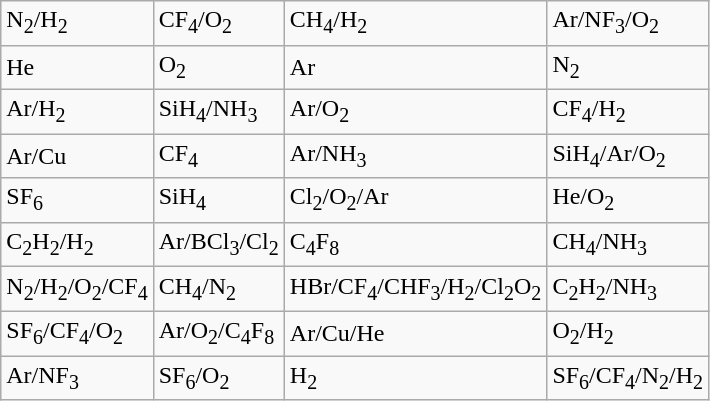<table class="wikitable">
<tr>
<td>N<sub>2</sub>/H<sub>2</sub></td>
<td>CF<sub>4</sub>/O<sub>2</sub></td>
<td>CH<sub>4</sub>/H<sub>2</sub></td>
<td>Ar/NF<sub>3</sub>/O<sub>2</sub></td>
</tr>
<tr>
<td>He</td>
<td>O<sub>2</sub></td>
<td>Ar</td>
<td>N<sub>2</sub></td>
</tr>
<tr>
<td>Ar/H<sub>2</sub></td>
<td>SiH<sub>4</sub>/NH<sub>3</sub></td>
<td>Ar/O<sub>2</sub></td>
<td>CF<sub>4</sub>/H<sub>2</sub></td>
</tr>
<tr>
<td>Ar/Cu</td>
<td>CF<sub>4</sub></td>
<td>Ar/NH<sub>3</sub></td>
<td>SiH<sub>4</sub>/Ar/O<sub>2</sub></td>
</tr>
<tr>
<td>SF<sub>6</sub></td>
<td>SiH<sub>4</sub></td>
<td>Cl<sub>2</sub>/O<sub>2</sub>/Ar</td>
<td>He/O<sub>2</sub></td>
</tr>
<tr>
<td>C<sub>2</sub>H<sub>2</sub>/H<sub>2</sub></td>
<td>Ar/BCl<sub>3</sub>/Cl<sub>2</sub></td>
<td>C<sub>4</sub>F<sub>8</sub></td>
<td>CH<sub>4</sub>/NH<sub>3</sub></td>
</tr>
<tr>
<td>N<sub>2</sub>/H<sub>2</sub>/O<sub>2</sub>/CF<sub>4</sub></td>
<td>CH<sub>4</sub>/N<sub>2</sub></td>
<td>HBr/CF<sub>4</sub>/CHF<sub>3</sub>/H<sub>2</sub>/Cl<sub>2</sub>O<sub>2</sub></td>
<td>C<sub>2</sub>H<sub>2</sub>/NH<sub>3</sub></td>
</tr>
<tr>
<td>SF<sub>6</sub>/CF<sub>4</sub>/O<sub>2</sub></td>
<td>Ar/O<sub>2</sub>/C<sub>4</sub>F<sub>8</sub></td>
<td>Ar/Cu/He</td>
<td>O<sub>2</sub>/H<sub>2</sub></td>
</tr>
<tr>
<td>Ar/NF<sub>3</sub></td>
<td>SF<sub>6</sub>/O<sub>2</sub></td>
<td>H<sub>2</sub></td>
<td>SF<sub>6</sub>/CF<sub>4</sub>/N<sub>2</sub>/H<sub>2</sub></td>
</tr>
</table>
